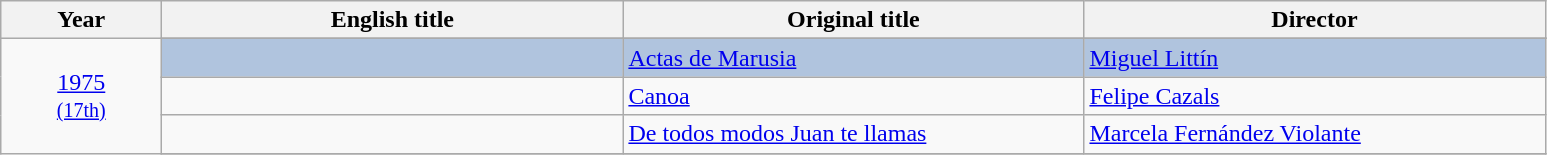<table class="wikitable">
<tr>
<th width="100"><strong>Year</strong></th>
<th width="300"><strong>English title</strong></th>
<th width="300"><strong>Original title</strong></th>
<th width="300"><strong>Director</strong></th>
</tr>
<tr>
<td rowspan="6" style="text-align:center;"><a href='#'>1975</a><br><small><a href='#'>(17th)</a></small></td>
</tr>
<tr style="background:#B0C4DE;">
<td></td>
<td><a href='#'>Actas de Marusia</a></td>
<td><a href='#'>Miguel Littín</a></td>
</tr>
<tr>
<td></td>
<td><a href='#'>Canoa</a></td>
<td><a href='#'>Felipe Cazals</a></td>
</tr>
<tr>
<td></td>
<td><a href='#'>De todos modos Juan te llamas</a></td>
<td><a href='#'>Marcela Fernández Violante</a></td>
</tr>
<tr>
</tr>
</table>
